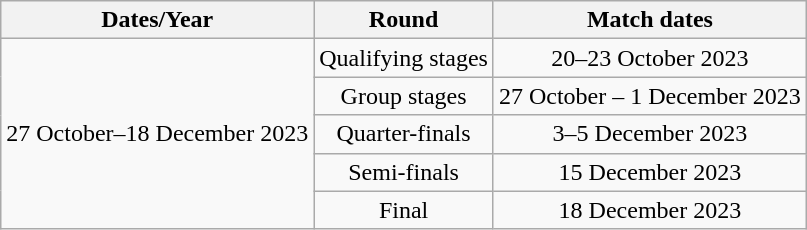<table class="wikitable" style="text-align:center">
<tr>
<th>Dates/Year</th>
<th>Round</th>
<th>Match dates</th>
</tr>
<tr>
<td rowspan=6>27 October–18 December 2023</td>
<td>Qualifying stages</td>
<td>20–23 October 2023</td>
</tr>
<tr>
<td>Group stages</td>
<td>27 October – 1 December 2023</td>
</tr>
<tr>
<td>Quarter-finals</td>
<td>3–5 December  2023</td>
</tr>
<tr>
<td>Semi-finals</td>
<td>15 December 2023</td>
</tr>
<tr>
<td>Final</td>
<td>18 December 2023</td>
</tr>
</table>
